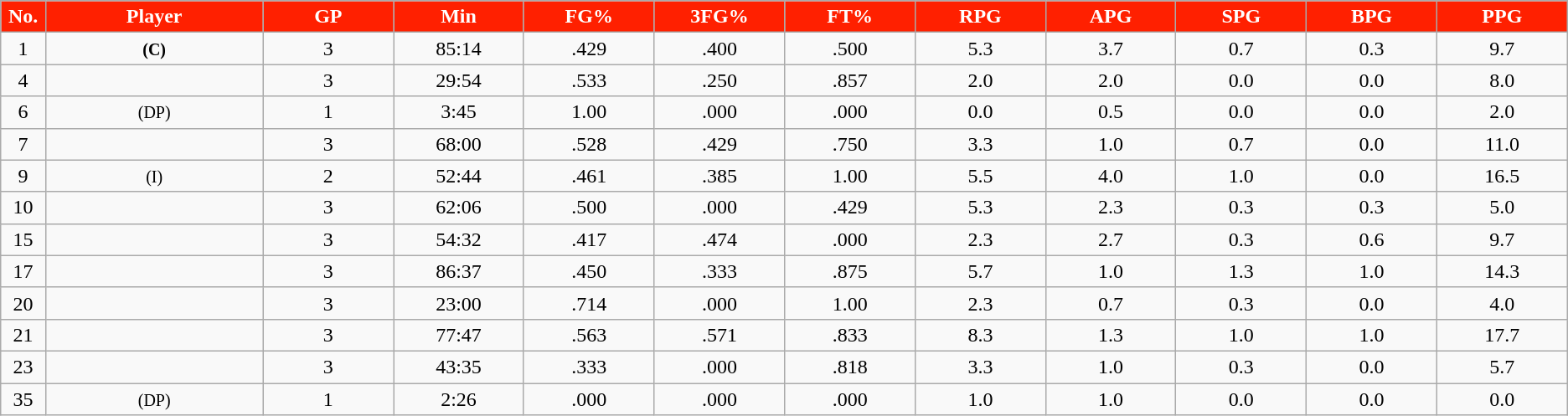<table class="wikitable sortable">
<tr>
<th style="background:#ff2000; color:#ffffff" width="1%">No.</th>
<th style="background:#ff2000; color:#ffffff" width="10%">Player</th>
<th style="background:#ff2000; color:#ffffff" width="6%">GP</th>
<th style="background:#ff2000; color:#ffffff" width="6%">Min</th>
<th style="background:#ff2000; color:#ffffff" width="6%">FG%</th>
<th style="background:#ff2000; color:#ffffff" width="6%">3FG%</th>
<th style="background:#ff2000; color:#ffffff" width="6%">FT%</th>
<th style="background:#ff2000; color:#ffffff" width="6%">RPG</th>
<th style="background:#ff2000; color:#ffffff" width="6%">APG</th>
<th style="background:#ff2000; color:#ffffff" width="6%">SPG</th>
<th style="background:#ff2000; color:#ffffff" width="6%">BPG</th>
<th style="background:#ff2000; color:#ffffff" width="6%">PPG</th>
</tr>
<tr style="text-align:center;" bgcolor="">
<td>1</td>
<td> <small><strong>(C)</strong></small></td>
<td>3</td>
<td>85:14</td>
<td>.429</td>
<td>.400</td>
<td>.500</td>
<td>5.3</td>
<td>3.7</td>
<td>0.7</td>
<td>0.3</td>
<td>9.7</td>
</tr>
<tr style="text-align:center;" bgcolor="">
<td>4</td>
<td></td>
<td>3</td>
<td>29:54</td>
<td>.533</td>
<td>.250</td>
<td>.857</td>
<td>2.0</td>
<td>2.0</td>
<td>0.0</td>
<td>0.0</td>
<td>8.0</td>
</tr>
<tr style="text-align:center;" bgcolor="">
<td>6</td>
<td> <small>(DP)</small></td>
<td>1</td>
<td>3:45</td>
<td>1.00</td>
<td>.000</td>
<td>.000</td>
<td>0.0</td>
<td>0.5</td>
<td>0.0</td>
<td>0.0</td>
<td>2.0</td>
</tr>
<tr style="text-align:center;" bgcolor="">
<td>7</td>
<td></td>
<td>3</td>
<td>68:00</td>
<td>.528</td>
<td>.429</td>
<td>.750</td>
<td>3.3</td>
<td>1.0</td>
<td>0.7</td>
<td>0.0</td>
<td>11.0</td>
</tr>
<tr style="text-align:center;" bgcolor="">
<td>9</td>
<td> <small>(I)</small></td>
<td>2</td>
<td>52:44</td>
<td>.461</td>
<td>.385</td>
<td>1.00</td>
<td>5.5</td>
<td>4.0</td>
<td>1.0</td>
<td>0.0</td>
<td>16.5</td>
</tr>
<tr style="text-align:center;" bgcolor="">
<td>10</td>
<td></td>
<td>3</td>
<td>62:06</td>
<td>.500</td>
<td>.000</td>
<td>.429</td>
<td>5.3</td>
<td>2.3</td>
<td>0.3</td>
<td>0.3</td>
<td>5.0</td>
</tr>
<tr style="text-align:center;" bgcolor="">
<td>15</td>
<td></td>
<td>3</td>
<td>54:32</td>
<td>.417</td>
<td>.474</td>
<td>.000</td>
<td>2.3</td>
<td>2.7</td>
<td>0.3</td>
<td>0.6</td>
<td>9.7</td>
</tr>
<tr style="text-align:center;" bgcolor="">
<td>17</td>
<td></td>
<td>3</td>
<td>86:37</td>
<td>.450</td>
<td>.333</td>
<td>.875</td>
<td>5.7</td>
<td>1.0</td>
<td>1.3</td>
<td>1.0</td>
<td>14.3</td>
</tr>
<tr style="text-align:center;" bgcolor="">
<td>20</td>
<td></td>
<td>3</td>
<td>23:00</td>
<td>.714</td>
<td>.000</td>
<td>1.00</td>
<td>2.3</td>
<td>0.7</td>
<td>0.3</td>
<td>0.0</td>
<td>4.0</td>
</tr>
<tr style="text-align:center;" bgcolor="">
<td>21</td>
<td></td>
<td>3</td>
<td>77:47</td>
<td>.563</td>
<td>.571</td>
<td>.833</td>
<td>8.3</td>
<td>1.3</td>
<td>1.0</td>
<td>1.0</td>
<td>17.7</td>
</tr>
<tr style="text-align:center;" bgcolor="">
<td>23</td>
<td></td>
<td>3</td>
<td>43:35</td>
<td>.333</td>
<td>.000</td>
<td>.818</td>
<td>3.3</td>
<td>1.0</td>
<td>0.3</td>
<td>0.0</td>
<td>5.7</td>
</tr>
<tr style="text-align:center;" bgcolor="">
<td>35</td>
<td> <small>(DP)</small></td>
<td>1</td>
<td>2:26</td>
<td>.000</td>
<td>.000</td>
<td>.000</td>
<td>1.0</td>
<td>1.0</td>
<td>0.0</td>
<td>0.0</td>
<td>0.0</td>
</tr>
</table>
